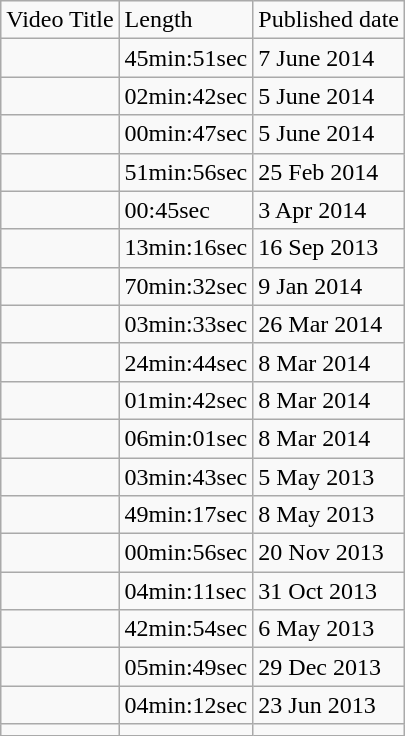<table class="wikitable">
<tr>
<td>Video Title</td>
<td>Length</td>
<td>Published date</td>
</tr>
<tr>
<td></td>
<td>45min:51sec</td>
<td>7 June 2014</td>
</tr>
<tr>
<td></td>
<td>02min:42sec</td>
<td>5 June 2014</td>
</tr>
<tr>
<td></td>
<td>00min:47sec</td>
<td>5 June 2014</td>
</tr>
<tr>
<td></td>
<td>51min:56sec</td>
<td>25 Feb 2014</td>
</tr>
<tr>
<td></td>
<td>00:45sec</td>
<td>3 Apr 2014</td>
</tr>
<tr>
<td></td>
<td>13min:16sec</td>
<td>16 Sep 2013</td>
</tr>
<tr>
<td></td>
<td>70min:32sec</td>
<td>9 Jan 2014</td>
</tr>
<tr>
<td></td>
<td>03min:33sec</td>
<td>26 Mar 2014</td>
</tr>
<tr>
<td></td>
<td>24min:44sec</td>
<td>8 Mar 2014</td>
</tr>
<tr>
<td></td>
<td>01min:42sec</td>
<td>8 Mar 2014</td>
</tr>
<tr>
<td></td>
<td>06min:01sec</td>
<td>8 Mar 2014</td>
</tr>
<tr>
<td></td>
<td>03min:43sec</td>
<td>5 May 2013</td>
</tr>
<tr>
<td></td>
<td>49min:17sec</td>
<td>8 May 2013</td>
</tr>
<tr>
<td></td>
<td>00min:56sec</td>
<td>20 Nov 2013</td>
</tr>
<tr>
<td></td>
<td>04min:11sec</td>
<td>31 Oct 2013</td>
</tr>
<tr>
<td></td>
<td>42min:54sec</td>
<td>6 May 2013</td>
</tr>
<tr>
<td></td>
<td>05min:49sec</td>
<td>29 Dec 2013</td>
</tr>
<tr>
<td></td>
<td>04min:12sec</td>
<td>23 Jun 2013</td>
</tr>
<tr>
<td></td>
<td></td>
<td></td>
</tr>
</table>
